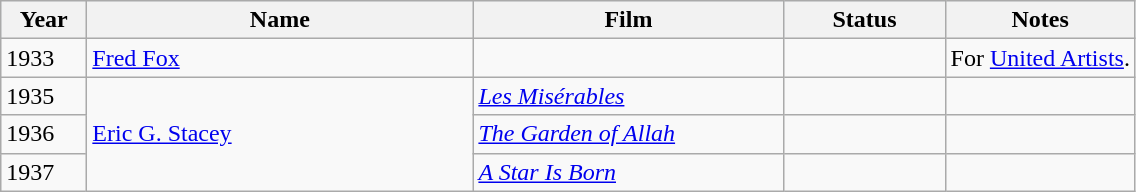<table class="wikitable">
<tr style="background:#ebf5ff;">
<th style="width:050px;">Year</th>
<th style="width:250px;">Name</th>
<th style="width:200px;">Film</th>
<th style="width:100px;">Status</th>
<th>Notes</th>
</tr>
<tr>
<td>1933</td>
<td><a href='#'>Fred Fox</a></td>
<td></td>
<td></td>
<td>For <a href='#'>United Artists</a>.</td>
</tr>
<tr>
<td>1935</td>
<td rowspan="3"><a href='#'>Eric G. Stacey</a></td>
<td><em><a href='#'>Les Misérables</a></em></td>
<td></td>
<td></td>
</tr>
<tr>
<td>1936</td>
<td><em><a href='#'>The Garden of Allah</a></em></td>
<td></td>
<td></td>
</tr>
<tr>
<td>1937</td>
<td><em><a href='#'>A Star Is Born</a></em></td>
<td></td>
<td></td>
</tr>
</table>
